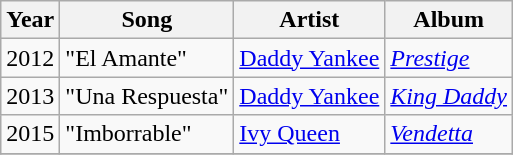<table class="wikitable">
<tr>
<th rowspan="1">Year</th>
<th rowspan="1">Song</th>
<th rowspan="1">Artist</th>
<th rowspan="1">Album</th>
</tr>
<tr>
<td rowspan="1">2012</td>
<td>"El Amante"</td>
<td><a href='#'>Daddy Yankee</a></td>
<td rowspan="1"><em><a href='#'>Prestige</a></em></td>
</tr>
<tr>
<td rowspan="1">2013</td>
<td>"Una Respuesta"</td>
<td><a href='#'>Daddy Yankee</a></td>
<td rowspan="1"><em><a href='#'>King Daddy</a></em></td>
</tr>
<tr>
<td rowspan="1">2015</td>
<td>"Imborrable"</td>
<td><a href='#'>Ivy Queen</a></td>
<td rowspan="1"><em><a href='#'>Vendetta</a></em></td>
</tr>
<tr>
</tr>
</table>
